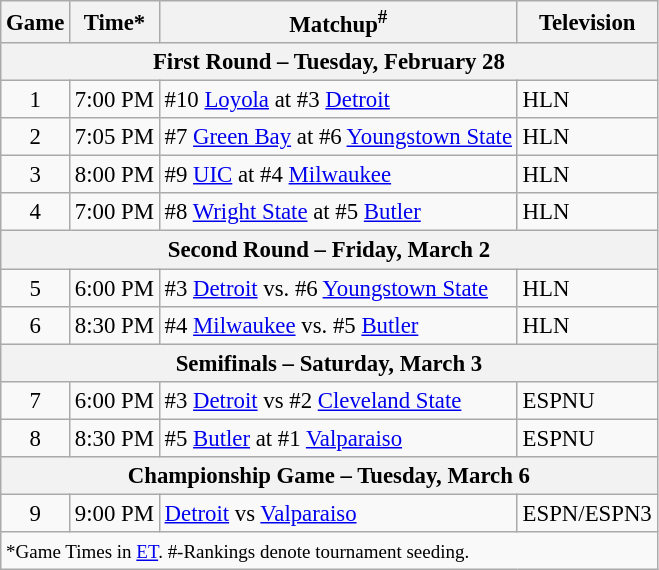<table class="wikitable" style="font-size: 95%">
<tr align="center">
<th>Game</th>
<th>Time*</th>
<th>Matchup<sup>#</sup></th>
<th>Television</th>
</tr>
<tr>
<th colspan=4>First Round – Tuesday, February 28</th>
</tr>
<tr>
<td style="text-align: center;">1</td>
<td>7:00 PM</td>
<td>#10 <a href='#'>Loyola</a> at #3  <a href='#'>Detroit</a></td>
<td>HLN</td>
</tr>
<tr>
<td style="text-align: center;">2</td>
<td>7:05 PM</td>
<td>#7 <a href='#'>Green Bay</a>  at #6 <a href='#'>Youngstown State</a></td>
<td>HLN</td>
</tr>
<tr>
<td style="text-align: center;">3</td>
<td>8:00 PM</td>
<td>#9 <a href='#'>UIC</a> at #4 <a href='#'>Milwaukee</a></td>
<td>HLN</td>
</tr>
<tr>
<td style="text-align: center;">4</td>
<td>7:00 PM</td>
<td>#8 <a href='#'>Wright State</a> at #5 <a href='#'>Butler</a></td>
<td>HLN</td>
</tr>
<tr>
<th colspan=4>Second Round – Friday, March 2</th>
</tr>
<tr>
<td style="text-align: center;">5</td>
<td>6:00 PM</td>
<td>#3  <a href='#'>Detroit</a> vs. #6 <a href='#'>Youngstown State</a></td>
<td>HLN</td>
</tr>
<tr>
<td style="text-align: center;">6</td>
<td>8:30 PM</td>
<td>#4 <a href='#'>Milwaukee</a> vs. #5 <a href='#'>Butler</a></td>
<td>HLN</td>
</tr>
<tr>
<th colspan=4>Semifinals – Saturday, March 3</th>
</tr>
<tr>
<td style="text-align: center;">7</td>
<td>6:00 PM</td>
<td>#3 <a href='#'>Detroit</a> vs #2 <a href='#'>Cleveland State</a></td>
<td>ESPNU</td>
</tr>
<tr>
<td style="text-align: center;">8</td>
<td>8:30 PM</td>
<td>#5 <a href='#'>Butler</a> at #1 <a href='#'>Valparaiso</a></td>
<td>ESPNU</td>
</tr>
<tr>
<th colspan=4>Championship Game – Tuesday, March 6</th>
</tr>
<tr>
<td style="text-align: center;">9</td>
<td>9:00 PM</td>
<td><a href='#'>Detroit</a> vs <a href='#'>Valparaiso</a></td>
<td>ESPN/ESPN3</td>
</tr>
<tr>
<td colspan=4><small>*Game Times in <a href='#'>ET</a>. #-Rankings denote tournament seeding.</small></td>
</tr>
</table>
